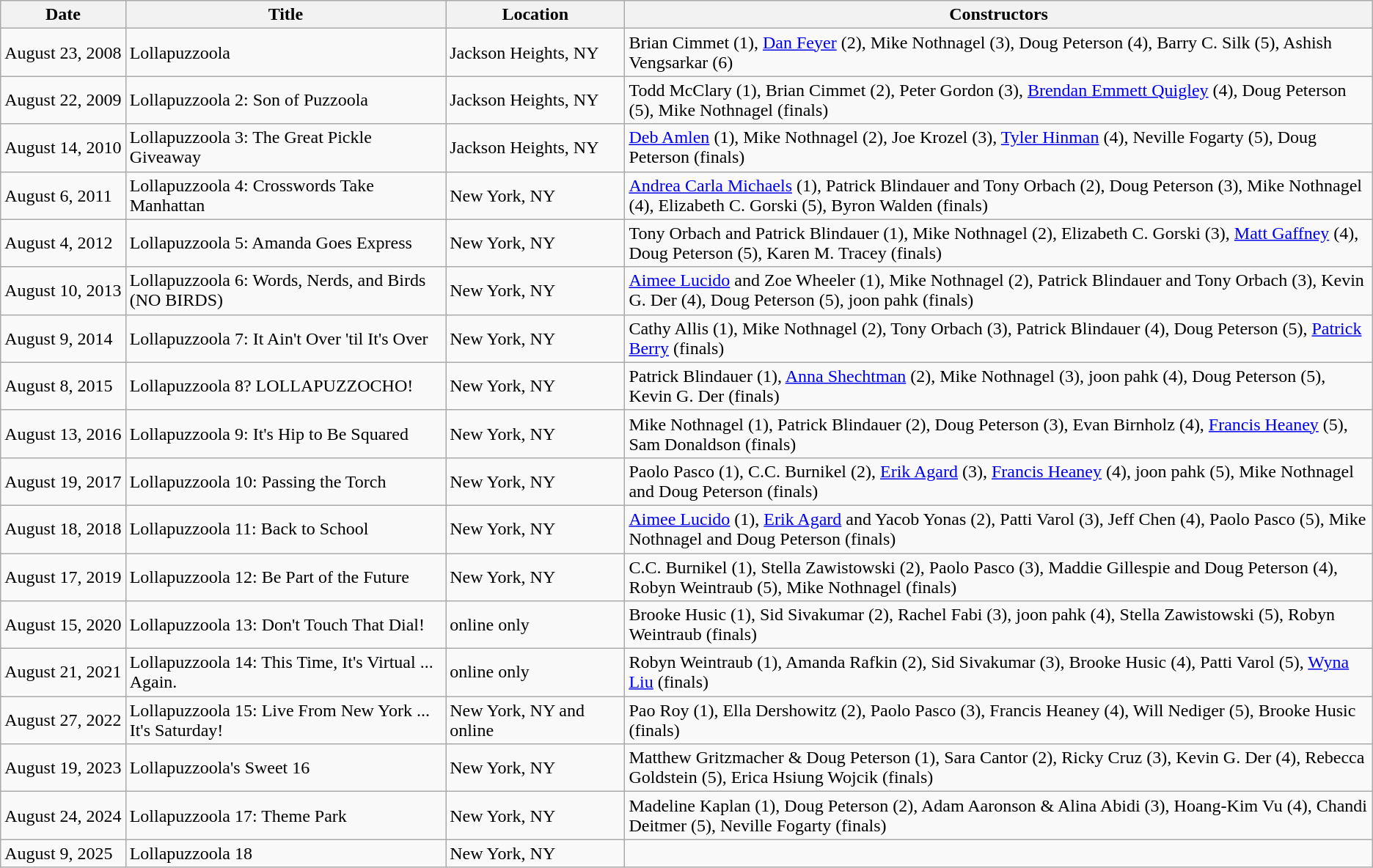<table class="wikitable">
<tr>
<th align="left">Date</th>
<th>Title</th>
<th>Location</th>
<th>Constructors</th>
</tr>
<tr>
<td>August 23, 2008</td>
<td>Lollapuzzoola</td>
<td>Jackson Heights, NY</td>
<td>Brian Cimmet (1), <a href='#'>Dan Feyer</a> (2), Mike Nothnagel (3), Doug Peterson (4), Barry C. Silk (5), Ashish Vengsarkar (6)</td>
</tr>
<tr>
<td>August 22, 2009</td>
<td>Lollapuzzoola 2: Son of Puzzoola</td>
<td>Jackson Heights, NY</td>
<td>Todd McClary (1), Brian Cimmet (2), Peter Gordon (3), <a href='#'>Brendan Emmett Quigley</a> (4), Doug Peterson (5), Mike Nothnagel (finals)</td>
</tr>
<tr>
<td>August 14, 2010</td>
<td>Lollapuzzoola 3: The Great Pickle Giveaway</td>
<td>Jackson Heights, NY</td>
<td><a href='#'>Deb Amlen</a> (1), Mike Nothnagel (2), Joe Krozel (3), <a href='#'>Tyler Hinman</a> (4), Neville Fogarty (5), Doug Peterson (finals)</td>
</tr>
<tr>
<td>August 6, 2011</td>
<td>Lollapuzzoola 4: Crosswords Take Manhattan</td>
<td>New York, NY</td>
<td><a href='#'>Andrea Carla Michaels</a> (1), Patrick Blindauer and Tony Orbach (2), Doug Peterson (3), Mike Nothnagel (4), Elizabeth C. Gorski (5), Byron Walden (finals)</td>
</tr>
<tr>
<td>August 4, 2012</td>
<td>Lollapuzzoola 5: Amanda Goes Express</td>
<td>New York, NY</td>
<td>Tony Orbach and Patrick Blindauer (1), Mike Nothnagel (2), Elizabeth C. Gorski (3), <a href='#'>Matt Gaffney</a> (4), Doug Peterson (5), Karen M. Tracey (finals)</td>
</tr>
<tr>
<td>August 10, 2013</td>
<td>Lollapuzzoola 6: Words, Nerds, and Birds (NO BIRDS)</td>
<td>New York, NY</td>
<td><a href='#'>Aimee Lucido</a> and Zoe Wheeler (1), Mike Nothnagel (2), Patrick Blindauer and Tony Orbach (3), Kevin G. Der (4), Doug Peterson (5), joon pahk (finals)</td>
</tr>
<tr>
<td>August 9, 2014</td>
<td>Lollapuzzoola 7: It Ain't Over 'til It's Over</td>
<td>New York, NY</td>
<td>Cathy Allis (1), Mike Nothnagel (2), Tony Orbach (3), Patrick Blindauer (4), Doug Peterson (5), <a href='#'>Patrick Berry</a> (finals)</td>
</tr>
<tr>
<td>August 8, 2015</td>
<td>Lollapuzzoola 8? LOLLAPUZZOCHO!</td>
<td>New York, NY</td>
<td>Patrick Blindauer (1), <a href='#'>Anna Shechtman</a> (2), Mike Nothnagel (3), joon pahk (4), Doug Peterson (5), Kevin G. Der (finals)</td>
</tr>
<tr>
<td>August 13, 2016</td>
<td>Lollapuzzoola 9: It's Hip to Be Squared</td>
<td>New York, NY</td>
<td>Mike Nothnagel (1), Patrick Blindauer (2), Doug Peterson (3), Evan Birnholz (4), <a href='#'>Francis Heaney</a> (5), Sam Donaldson (finals)</td>
</tr>
<tr>
<td>August 19, 2017</td>
<td>Lollapuzzoola 10: Passing the Torch</td>
<td>New York, NY</td>
<td>Paolo Pasco (1), C.C. Burnikel (2), <a href='#'>Erik Agard</a> (3), <a href='#'>Francis Heaney</a> (4), joon pahk (5), Mike Nothnagel and Doug Peterson (finals)</td>
</tr>
<tr>
<td>August 18, 2018</td>
<td>Lollapuzzoola 11: Back to School</td>
<td>New York, NY</td>
<td><a href='#'>Aimee Lucido</a> (1), <a href='#'>Erik Agard</a> and Yacob Yonas (2), Patti Varol (3), Jeff Chen (4), Paolo Pasco (5), Mike Nothnagel and Doug Peterson (finals)</td>
</tr>
<tr>
<td>August 17, 2019</td>
<td>Lollapuzzoola 12: Be Part of the Future</td>
<td>New York, NY</td>
<td>C.C. Burnikel (1), Stella Zawistowski (2), Paolo Pasco (3), Maddie Gillespie and Doug Peterson (4), Robyn Weintraub (5), Mike Nothnagel (finals)</td>
</tr>
<tr>
<td>August 15, 2020</td>
<td>Lollapuzzoola 13: Don't Touch That Dial!</td>
<td>online only</td>
<td>Brooke Husic (1), Sid Sivakumar (2), Rachel Fabi (3), joon pahk (4), Stella Zawistowski (5), Robyn Weintraub (finals)</td>
</tr>
<tr>
<td>August 21, 2021</td>
<td>Lollapuzzoola 14: This Time, It's Virtual ... Again.</td>
<td>online only</td>
<td>Robyn Weintraub (1), Amanda Rafkin (2), Sid Sivakumar (3), Brooke Husic (4), Patti Varol (5), <a href='#'>Wyna Liu</a> (finals)</td>
</tr>
<tr>
<td>August 27, 2022</td>
<td>Lollapuzzoola 15: Live From New York ... It's Saturday!</td>
<td>New York, NY and online</td>
<td>Pao Roy (1), Ella Dershowitz (2), Paolo Pasco (3), Francis Heaney (4), Will Nediger (5), Brooke Husic (finals)</td>
</tr>
<tr>
<td>August 19, 2023</td>
<td>Lollapuzzoola's Sweet 16</td>
<td>New York, NY</td>
<td>Matthew Gritzmacher & Doug Peterson (1), Sara Cantor (2), Ricky Cruz (3), Kevin G. Der (4), Rebecca Goldstein (5), Erica Hsiung Wojcik (finals)</td>
</tr>
<tr>
<td>August 24, 2024</td>
<td>Lollapuzzoola 17: Theme Park</td>
<td>New York, NY</td>
<td>Madeline Kaplan (1), Doug Peterson (2), Adam Aaronson & Alina Abidi (3), Hoang-Kim Vu (4), Chandi Deitmer (5), Neville Fogarty (finals)</td>
</tr>
<tr>
<td>August 9, 2025</td>
<td>Lollapuzzoola 18</td>
<td>New York, NY</td>
</tr>
</table>
